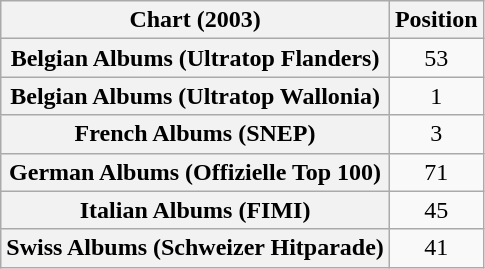<table class="wikitable sortable plainrowheaders" style="text-align:center">
<tr>
<th scope="col">Chart (2003)</th>
<th scope="col">Position</th>
</tr>
<tr>
<th scope="row">Belgian Albums (Ultratop Flanders)</th>
<td>53</td>
</tr>
<tr>
<th scope="row">Belgian Albums (Ultratop Wallonia)</th>
<td>1</td>
</tr>
<tr>
<th scope="row">French Albums (SNEP)</th>
<td>3</td>
</tr>
<tr>
<th scope="row">German Albums (Offizielle Top 100)</th>
<td>71</td>
</tr>
<tr>
<th scope="row">Italian Albums (FIMI)</th>
<td>45</td>
</tr>
<tr>
<th scope="row">Swiss Albums (Schweizer Hitparade)</th>
<td>41</td>
</tr>
</table>
